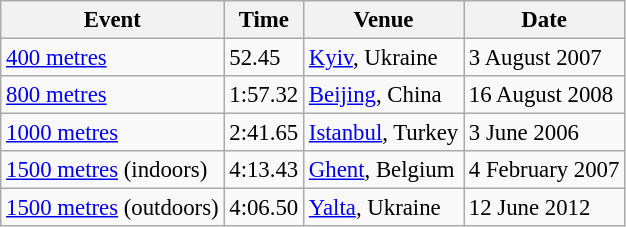<table class="wikitable" style="border-collapse: collapse; font-size: 95%;">
<tr>
<th>Event</th>
<th>Time</th>
<th>Venue</th>
<th>Date</th>
</tr>
<tr>
<td><a href='#'>400 metres</a></td>
<td>52.45</td>
<td><a href='#'>Kyiv</a>, Ukraine</td>
<td>3 August 2007</td>
</tr>
<tr>
<td><a href='#'>800 metres</a></td>
<td>1:57.32</td>
<td><a href='#'>Beijing</a>, China</td>
<td>16 August 2008</td>
</tr>
<tr>
<td><a href='#'>1000 metres</a></td>
<td>2:41.65</td>
<td><a href='#'>Istanbul</a>, Turkey</td>
<td>3 June 2006</td>
</tr>
<tr>
<td><a href='#'>1500 metres</a> (indoors)</td>
<td>4:13.43</td>
<td><a href='#'>Ghent</a>, Belgium</td>
<td>4 February 2007</td>
</tr>
<tr>
<td><a href='#'>1500 metres</a> (outdoors)</td>
<td>4:06.50</td>
<td><a href='#'>Yalta</a>, Ukraine</td>
<td>12 June 2012</td>
</tr>
</table>
